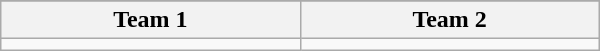<table class="wikitable" width=400px>
<tr>
</tr>
<tr>
<th width=200px>Team 1</th>
<th width=200px>Team 2</th>
</tr>
<tr>
<td valign=top></td>
<td valign=top></td>
</tr>
</table>
